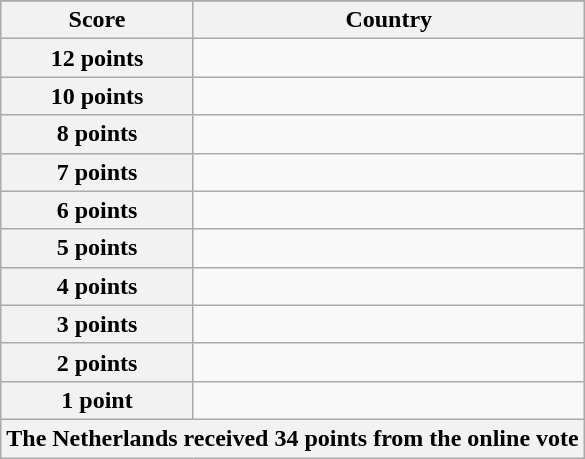<table class="wikitable">
<tr>
</tr>
<tr>
<th scope="col" width="33%">Score</th>
<th scope="col">Country</th>
</tr>
<tr>
<th scope="row">12 points</th>
<td></td>
</tr>
<tr>
<th scope="row">10 points</th>
<td></td>
</tr>
<tr>
<th scope="row">8 points</th>
<td></td>
</tr>
<tr>
<th scope="row">7 points</th>
<td></td>
</tr>
<tr>
<th scope="row">6 points</th>
<td></td>
</tr>
<tr>
<th scope="row">5 points</th>
<td></td>
</tr>
<tr>
<th scope="row">4 points</th>
<td></td>
</tr>
<tr>
<th scope="row">3 points</th>
<td></td>
</tr>
<tr>
<th scope="row">2 points</th>
<td></td>
</tr>
<tr>
<th scope="row">1 point</th>
<td></td>
</tr>
<tr>
<th colspan="2">The Netherlands received 34 points from the online vote</th>
</tr>
</table>
